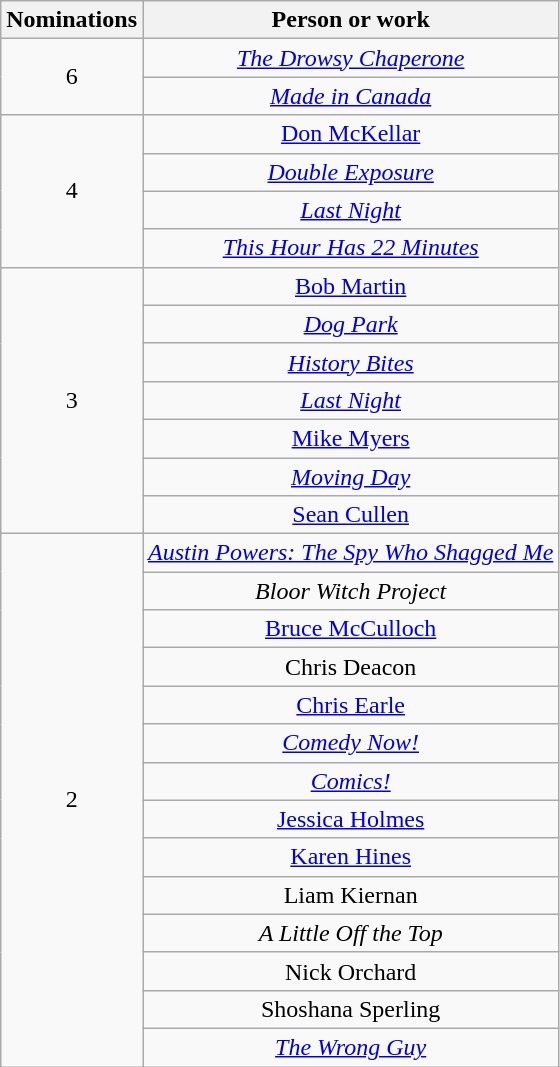<table class="wikitable sortable" style="text-align:center;" background: #f6e39c;>
<tr>
<th scope="col" style="width:55px;">Nominations</th>
<th scope="col" style="text-align:center;">Person or work</th>
</tr>
<tr>
<td rowspan=2 style="text-align:center">6</td>
<td><em><a href='#'>The Drowsy Chaperone</a></em></td>
</tr>
<tr>
<td><em><a href='#'>Made in Canada</a></em></td>
</tr>
<tr>
<td rowspan=4 style="text-align:center">4</td>
<td><a href='#'>Don McKellar</a></td>
</tr>
<tr>
<td><em><a href='#'>Double Exposure</a></em></td>
</tr>
<tr>
<td><em><a href='#'>Last Night</a></em></td>
</tr>
<tr>
<td><em><a href='#'>This Hour Has 22 Minutes</a></em></td>
</tr>
<tr>
<td rowspan=7 style="text-align:center">3</td>
<td><a href='#'>Bob Martin</a></td>
</tr>
<tr>
<td><em><a href='#'>Dog Park</a></em></td>
</tr>
<tr>
<td><em><a href='#'>History Bites</a></em></td>
</tr>
<tr>
<td><em><a href='#'>Last Night</a></em></td>
</tr>
<tr>
<td><a href='#'>Mike Myers</a></td>
</tr>
<tr>
<td><em><a href='#'>Moving Day</a></em></td>
</tr>
<tr>
<td><a href='#'>Sean Cullen</a></td>
</tr>
<tr>
<td rowspan=14 style="text-align:center">2</td>
<td><em><a href='#'>Austin Powers: The Spy Who Shagged Me</a></em></td>
</tr>
<tr>
<td><em>Bloor Witch Project</em></td>
</tr>
<tr>
<td><a href='#'>Bruce McCulloch</a></td>
</tr>
<tr>
<td>Chris Deacon</td>
</tr>
<tr>
<td><a href='#'>Chris Earle</a></td>
</tr>
<tr>
<td><em><a href='#'>Comedy Now!</a></em></td>
</tr>
<tr>
<td><em><a href='#'>Comics!</a></em></td>
</tr>
<tr>
<td><a href='#'>Jessica Holmes</a></td>
</tr>
<tr>
<td><a href='#'>Karen Hines</a></td>
</tr>
<tr>
<td>Liam Kiernan</td>
</tr>
<tr>
<td><em>A Little Off the Top</em></td>
</tr>
<tr>
<td>Nick Orchard</td>
</tr>
<tr>
<td>Shoshana Sperling</td>
</tr>
<tr>
<td><em><a href='#'>The Wrong Guy</a></em></td>
</tr>
</table>
